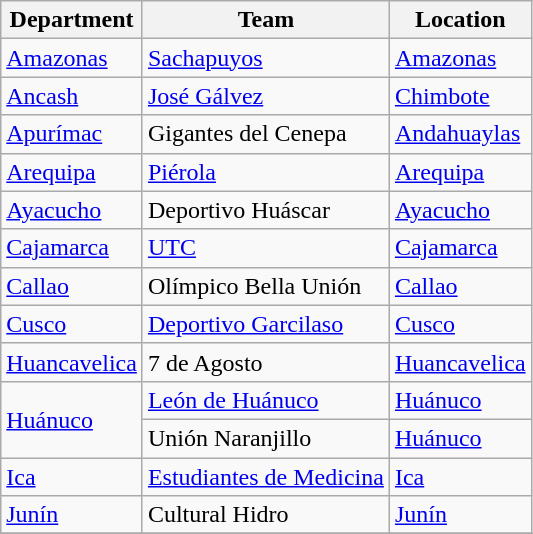<table class="wikitable">
<tr>
<th>Department</th>
<th>Team</th>
<th>Location</th>
</tr>
<tr>
<td><a href='#'>Amazonas</a></td>
<td><a href='#'>Sachapuyos</a></td>
<td><a href='#'>Amazonas</a></td>
</tr>
<tr>
<td><a href='#'>Ancash</a></td>
<td><a href='#'>José Gálvez</a></td>
<td><a href='#'>Chimbote</a></td>
</tr>
<tr>
<td><a href='#'>Apurímac</a></td>
<td>Gigantes del Cenepa</td>
<td><a href='#'>Andahuaylas</a></td>
</tr>
<tr>
<td><a href='#'>Arequipa</a></td>
<td><a href='#'>Piérola</a></td>
<td><a href='#'>Arequipa</a></td>
</tr>
<tr>
<td><a href='#'>Ayacucho</a></td>
<td>Deportivo Huáscar</td>
<td><a href='#'>Ayacucho</a></td>
</tr>
<tr>
<td><a href='#'>Cajamarca</a></td>
<td><a href='#'>UTC</a></td>
<td><a href='#'>Cajamarca</a></td>
</tr>
<tr>
<td><a href='#'>Callao</a></td>
<td>Olímpico Bella Unión</td>
<td><a href='#'>Callao</a></td>
</tr>
<tr>
<td><a href='#'>Cusco</a></td>
<td><a href='#'>Deportivo Garcilaso</a></td>
<td><a href='#'>Cusco</a></td>
</tr>
<tr>
<td><a href='#'>Huancavelica</a></td>
<td>7 de Agosto</td>
<td><a href='#'>Huancavelica</a></td>
</tr>
<tr>
<td rowspan="2"><a href='#'>Huánuco</a></td>
<td><a href='#'>León de Huánuco</a></td>
<td><a href='#'>Huánuco</a></td>
</tr>
<tr>
<td>Unión Naranjillo</td>
<td><a href='#'>Huánuco</a></td>
</tr>
<tr>
<td><a href='#'>Ica</a></td>
<td><a href='#'>Estudiantes de Medicina</a></td>
<td><a href='#'>Ica</a></td>
</tr>
<tr>
<td><a href='#'>Junín</a></td>
<td>Cultural Hidro</td>
<td><a href='#'>Junín</a></td>
</tr>
<tr>
</tr>
</table>
